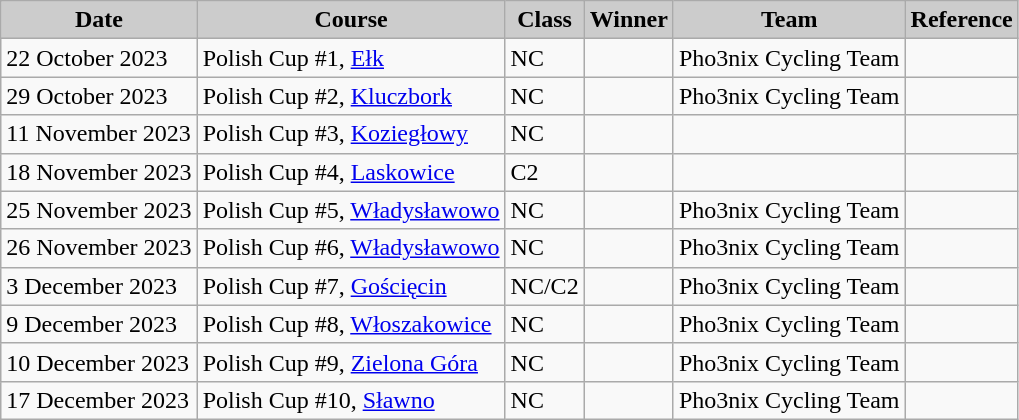<table class="wikitable sortable alternance ">
<tr>
<th scope="col" style="background-color:#CCCCCC;">Date</th>
<th scope="col" style="background-color:#CCCCCC;">Course</th>
<th scope="col" style="background-color:#CCCCCC;">Class</th>
<th scope="col" style="background-color:#CCCCCC;">Winner</th>
<th scope="col" style="background-color:#CCCCCC;">Team</th>
<th scope="col" style="background-color:#CCCCCC;">Reference</th>
</tr>
<tr>
<td>22 October 2023</td>
<td> Polish Cup #1, <a href='#'>Ełk</a></td>
<td>NC</td>
<td></td>
<td>Pho3nix Cycling Team</td>
<td></td>
</tr>
<tr>
<td>29 October 2023</td>
<td> Polish Cup #2, <a href='#'>Kluczbork</a></td>
<td>NC</td>
<td></td>
<td>Pho3nix Cycling Team</td>
<td></td>
</tr>
<tr>
<td>11 November 2023</td>
<td> Polish Cup #3, <a href='#'>Koziegłowy</a></td>
<td>NC</td>
<td></td>
<td></td>
<td></td>
</tr>
<tr>
<td>18 November 2023</td>
<td> Polish Cup #4, <a href='#'>Laskowice</a></td>
<td>C2</td>
<td></td>
<td></td>
<td></td>
</tr>
<tr>
<td>25 November 2023</td>
<td> Polish Cup #5, <a href='#'>Władysławowo</a></td>
<td>NC</td>
<td></td>
<td>Pho3nix Cycling Team</td>
<td></td>
</tr>
<tr>
<td>26 November 2023</td>
<td> Polish Cup #6, <a href='#'>Władysławowo</a></td>
<td>NC</td>
<td></td>
<td>Pho3nix Cycling Team</td>
<td></td>
</tr>
<tr>
<td>3 December 2023</td>
<td> Polish Cup #7, <a href='#'>Gościęcin</a></td>
<td>NC/C2</td>
<td></td>
<td>Pho3nix Cycling Team</td>
<td></td>
</tr>
<tr>
<td>9 December 2023</td>
<td> Polish Cup #8, <a href='#'>Włoszakowice</a></td>
<td>NC</td>
<td></td>
<td>Pho3nix Cycling Team</td>
<td></td>
</tr>
<tr>
<td>10 December 2023</td>
<td> Polish Cup #9, <a href='#'>Zielona Góra</a></td>
<td>NC</td>
<td></td>
<td>Pho3nix Cycling Team</td>
<td></td>
</tr>
<tr>
<td>17 December 2023</td>
<td> Polish Cup #10, <a href='#'>Sławno</a></td>
<td>NC</td>
<td></td>
<td>Pho3nix Cycling Team</td>
<td></td>
</tr>
</table>
